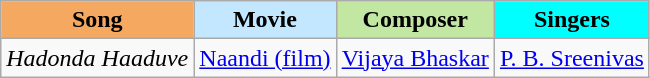<table class="wikitable sortable">
<tr>
<th style="background:#f4a860">Song</th>
<th style="background:#c2e7ff">Movie</th>
<th style="background:#c2e7a3">Composer</th>
<th style="background:#00ffff">Singers</th>
</tr>
<tr>
<td><em>Hadonda Haaduve</em></td>
<td><a href='#'>Naandi (film)</a></td>
<td><a href='#'>Vijaya Bhaskar</a></td>
<td><a href='#'>P. B. Sreenivas</a></td>
</tr>
</table>
